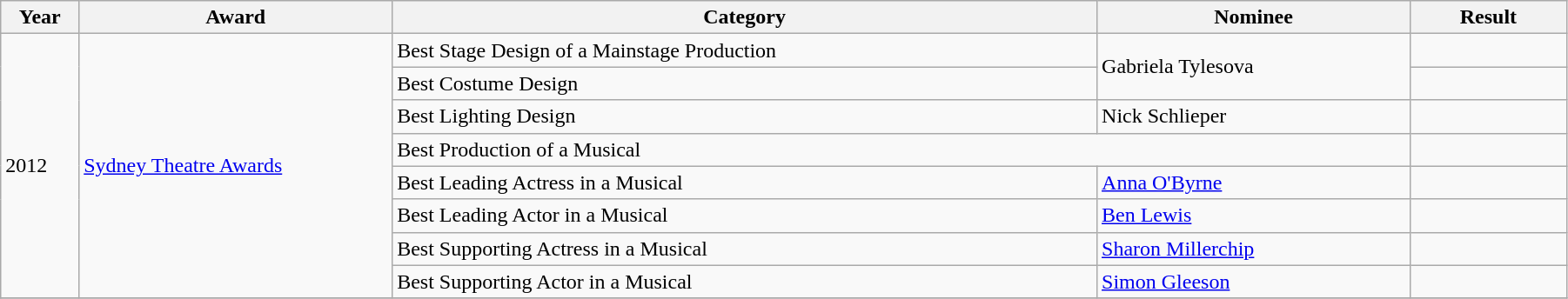<table class="wikitable" width="95%">
<tr>
<th width="5%">Year</th>
<th width="20%">Award</th>
<th width="45%">Category</th>
<th width="20%">Nominee</th>
<th width="10%">Result</th>
</tr>
<tr>
<td rowspan=8>2012</td>
<td rowspan=8><a href='#'>Sydney Theatre Awards</a></td>
<td>Best Stage Design of a Mainstage Production</td>
<td rowspan=2>Gabriela Tylesova</td>
<td></td>
</tr>
<tr>
<td>Best Costume Design</td>
<td></td>
</tr>
<tr>
<td>Best Lighting Design</td>
<td>Nick Schlieper</td>
<td></td>
</tr>
<tr>
<td colspan=2>Best Production of a Musical</td>
<td></td>
</tr>
<tr>
<td>Best Leading Actress in a Musical</td>
<td><a href='#'>Anna O'Byrne</a></td>
<td></td>
</tr>
<tr>
<td>Best Leading Actor in a Musical</td>
<td><a href='#'>Ben Lewis</a></td>
<td></td>
</tr>
<tr>
<td>Best Supporting Actress in a Musical</td>
<td><a href='#'>Sharon Millerchip</a></td>
<td></td>
</tr>
<tr>
<td>Best Supporting Actor in a Musical</td>
<td><a href='#'>Simon Gleeson</a></td>
<td></td>
</tr>
<tr>
</tr>
</table>
